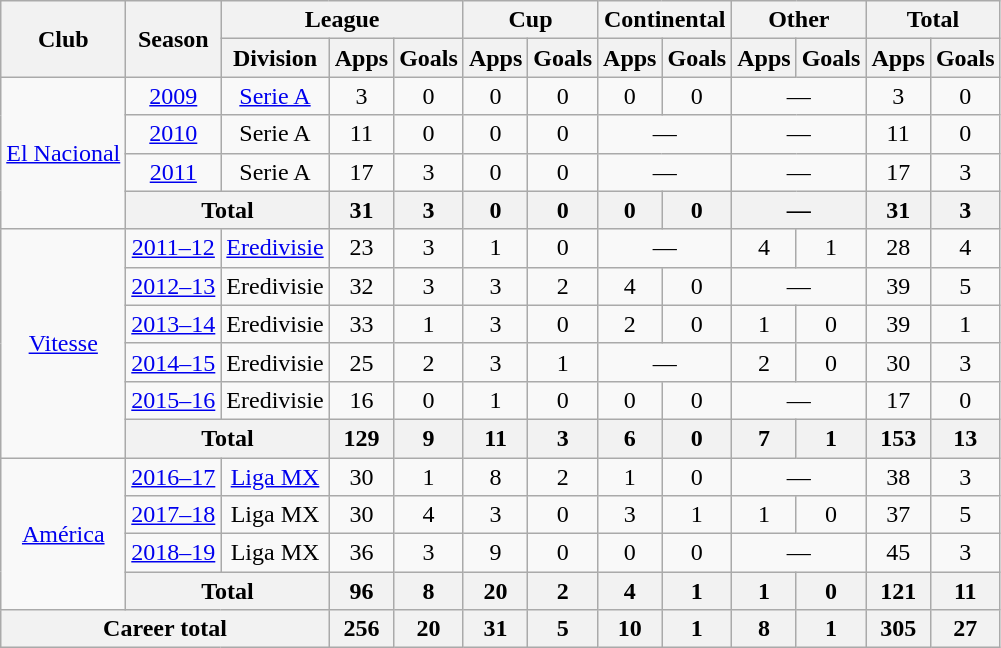<table class="wikitable" style="text-align: center;">
<tr>
<th rowspan="2">Club</th>
<th rowspan="2">Season</th>
<th colspan="3">League</th>
<th colspan="2">Cup</th>
<th colspan="2">Continental</th>
<th colspan="2">Other</th>
<th colspan="2">Total</th>
</tr>
<tr>
<th>Division</th>
<th>Apps</th>
<th>Goals</th>
<th>Apps</th>
<th>Goals</th>
<th>Apps</th>
<th>Goals</th>
<th>Apps</th>
<th>Goals</th>
<th>Apps</th>
<th>Goals</th>
</tr>
<tr>
<td rowspan="4" valign="center"><a href='#'>El Nacional</a></td>
<td><a href='#'>2009</a></td>
<td><a href='#'>Serie A</a></td>
<td>3</td>
<td>0</td>
<td>0</td>
<td>0</td>
<td>0</td>
<td>0</td>
<td colspan="2">—</td>
<td>3</td>
<td>0</td>
</tr>
<tr>
<td><a href='#'>2010</a></td>
<td>Serie A</td>
<td>11</td>
<td>0</td>
<td>0</td>
<td>0</td>
<td colspan="2">—</td>
<td colspan="2">—</td>
<td>11</td>
<td>0</td>
</tr>
<tr>
<td><a href='#'>2011</a></td>
<td>Serie A</td>
<td>17</td>
<td>3</td>
<td>0</td>
<td>0</td>
<td colspan="2">—</td>
<td colspan="2">—</td>
<td>17</td>
<td>3</td>
</tr>
<tr>
<th colspan="2">Total</th>
<th>31</th>
<th>3</th>
<th>0</th>
<th>0</th>
<th>0</th>
<th>0</th>
<th colspan="2">—</th>
<th>31</th>
<th>3</th>
</tr>
<tr>
<td rowspan="6" valign="center"><a href='#'>Vitesse</a></td>
<td><a href='#'>2011–12</a></td>
<td><a href='#'>Eredivisie</a></td>
<td>23</td>
<td>3</td>
<td>1</td>
<td>0</td>
<td colspan="2">—</td>
<td>4</td>
<td>1</td>
<td>28</td>
<td>4</td>
</tr>
<tr>
<td><a href='#'>2012–13</a></td>
<td>Eredivisie</td>
<td>32</td>
<td>3</td>
<td>3</td>
<td>2</td>
<td>4</td>
<td>0</td>
<td colspan="2">—</td>
<td>39</td>
<td>5</td>
</tr>
<tr>
<td><a href='#'>2013–14</a></td>
<td>Eredivisie</td>
<td>33</td>
<td>1</td>
<td>3</td>
<td>0</td>
<td>2</td>
<td>0</td>
<td>1</td>
<td>0</td>
<td>39</td>
<td>1</td>
</tr>
<tr>
<td><a href='#'>2014–15</a></td>
<td>Eredivisie</td>
<td>25</td>
<td>2</td>
<td>3</td>
<td>1</td>
<td colspan="2">—</td>
<td>2</td>
<td>0</td>
<td>30</td>
<td>3</td>
</tr>
<tr>
<td><a href='#'>2015–16</a></td>
<td>Eredivisie</td>
<td>16</td>
<td>0</td>
<td>1</td>
<td>0</td>
<td>0</td>
<td>0</td>
<td colspan="2">—</td>
<td>17</td>
<td>0</td>
</tr>
<tr>
<th colspan="2">Total</th>
<th>129</th>
<th>9</th>
<th>11</th>
<th>3</th>
<th>6</th>
<th>0</th>
<th>7</th>
<th>1</th>
<th>153</th>
<th>13</th>
</tr>
<tr>
<td rowspan="4" valign="center"><a href='#'>América</a></td>
<td><a href='#'>2016–17</a></td>
<td><a href='#'>Liga MX</a></td>
<td>30</td>
<td>1</td>
<td>8</td>
<td>2</td>
<td>1</td>
<td>0</td>
<td colspan="2">—</td>
<td>38</td>
<td>3</td>
</tr>
<tr>
<td><a href='#'>2017–18</a></td>
<td>Liga MX</td>
<td>30</td>
<td>4</td>
<td>3</td>
<td>0</td>
<td>3</td>
<td>1</td>
<td>1</td>
<td>0</td>
<td>37</td>
<td>5</td>
</tr>
<tr>
<td><a href='#'>2018–19</a></td>
<td>Liga MX</td>
<td>36</td>
<td>3</td>
<td>9</td>
<td>0</td>
<td>0</td>
<td>0</td>
<td colspan="2">—</td>
<td>45</td>
<td>3</td>
</tr>
<tr>
<th colspan="2">Total</th>
<th>96</th>
<th>8</th>
<th>20</th>
<th>2</th>
<th>4</th>
<th>1</th>
<th>1</th>
<th>0</th>
<th>121</th>
<th>11</th>
</tr>
<tr>
<th colspan="3">Career total</th>
<th>256</th>
<th>20</th>
<th>31</th>
<th>5</th>
<th>10</th>
<th>1</th>
<th>8</th>
<th>1</th>
<th>305</th>
<th>27</th>
</tr>
</table>
